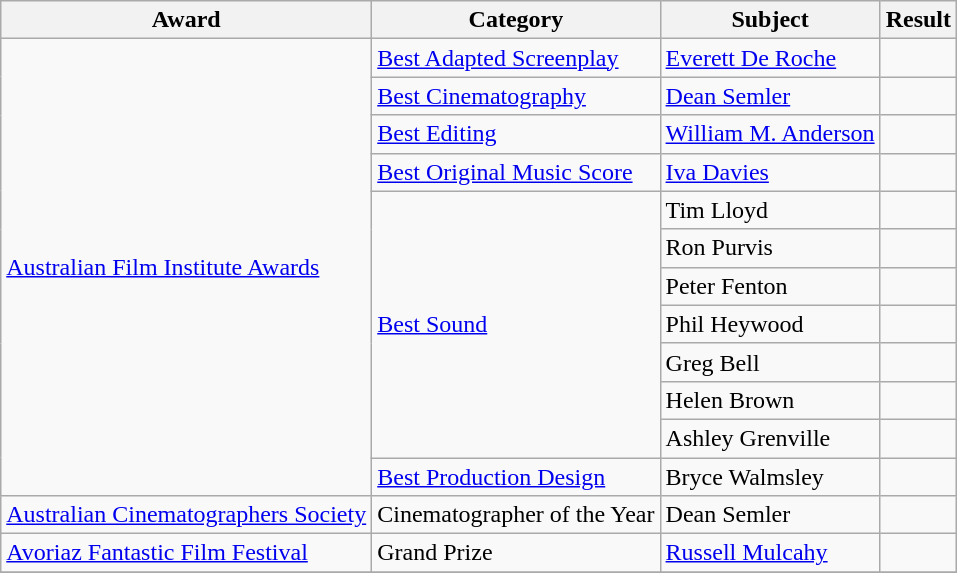<table class="wikitable">
<tr>
<th>Award</th>
<th>Category</th>
<th>Subject</th>
<th>Result</th>
</tr>
<tr>
<td rowspan=12><a href='#'>Australian Film Institute Awards</a></td>
<td><a href='#'>Best Adapted Screenplay</a></td>
<td><a href='#'>Everett De Roche</a></td>
<td></td>
</tr>
<tr>
<td><a href='#'>Best Cinematography</a></td>
<td><a href='#'>Dean Semler</a></td>
<td></td>
</tr>
<tr>
<td><a href='#'>Best Editing</a></td>
<td><a href='#'>William M. Anderson</a></td>
<td></td>
</tr>
<tr>
<td><a href='#'>Best Original Music Score</a></td>
<td><a href='#'>Iva Davies</a></td>
<td></td>
</tr>
<tr>
<td rowspan=7><a href='#'>Best Sound</a></td>
<td>Tim Lloyd</td>
<td></td>
</tr>
<tr>
<td>Ron Purvis</td>
<td></td>
</tr>
<tr>
<td>Peter Fenton</td>
<td></td>
</tr>
<tr>
<td>Phil Heywood</td>
<td></td>
</tr>
<tr>
<td>Greg Bell</td>
<td></td>
</tr>
<tr>
<td>Helen Brown</td>
<td></td>
</tr>
<tr>
<td>Ashley Grenville</td>
<td></td>
</tr>
<tr>
<td><a href='#'>Best Production Design</a></td>
<td>Bryce Walmsley</td>
<td></td>
</tr>
<tr>
<td><a href='#'>Australian Cinematographers Society</a></td>
<td>Cinematographer of the Year</td>
<td>Dean Semler</td>
<td></td>
</tr>
<tr>
<td><a href='#'>Avoriaz Fantastic Film Festival</a></td>
<td>Grand Prize</td>
<td><a href='#'>Russell Mulcahy</a></td>
<td></td>
</tr>
<tr>
</tr>
</table>
